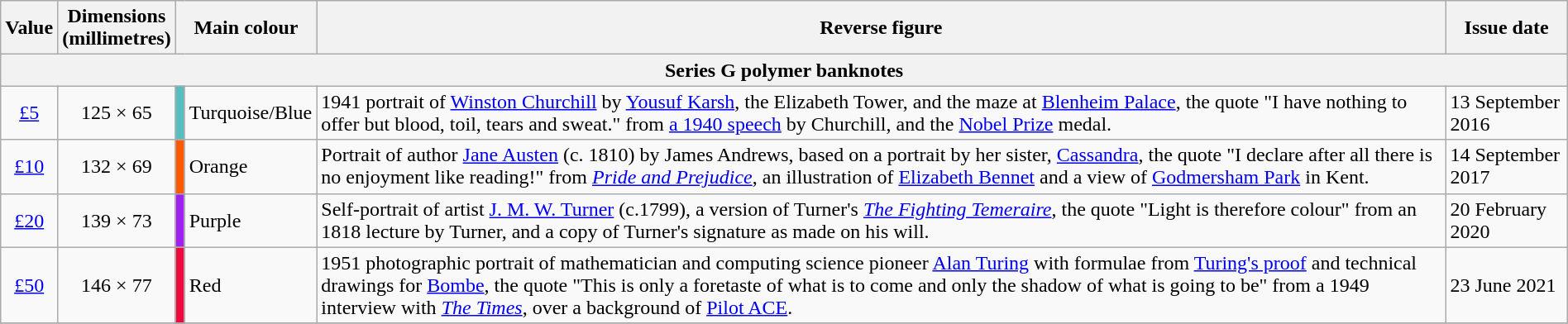<table class="wikitable" style="margin:auto;">
<tr>
<th>Value</th>
<th>Dimensions<br>(millimetres)</th>
<th colspan="2">Main colour</th>
<th>Reverse figure</th>
<th>Issue date</th>
</tr>
<tr>
<th colspan="6">Series G polymer banknotes</th>
</tr>
<tr>
<td align=center><a href='#'>£5</a></td>
<td style="text-align:center;">125 × 65</td>
<td style="text-align:center; background:#57bdbf;"></td>
<td>Turquoise/Blue</td>
<td>1941 portrait of <a href='#'>Winston Churchill</a> by <a href='#'>Yousuf Karsh</a>, the Elizabeth Tower, and the maze at <a href='#'>Blenheim Palace</a>, the quote "I have nothing to offer but blood, toil, tears and sweat." from <a href='#'>a 1940 speech</a> by Churchill, and the <a href='#'>Nobel Prize</a> medal.</td>
<td>13 September 2016</td>
</tr>
<tr>
<td align=center><a href='#'>£10</a></td>
<td style="text-align:center;">132 × 69</td>
<td style="text-align:center; background:#FF5800;"></td>
<td>Orange</td>
<td>Portrait of author <a href='#'>Jane Austen</a> (c. 1810) by James Andrews, based on a portrait by her sister, <a href='#'>Cassandra</a>, the quote "I declare after all there is no enjoyment like reading!" from <em><a href='#'>Pride and Prejudice</a></em>, an illustration of <a href='#'>Elizabeth Bennet</a> and a view of <a href='#'>Godmersham Park</a> in Kent.</td>
<td>14 September 2017</td>
</tr>
<tr>
<td align=center><a href='#'>£20</a></td>
<td style="text-align:center;">139 × 73</td>
<td style="text-align:center; background: #A020F0;"></td>
<td>Purple</td>
<td>Self-portrait of artist <a href='#'>J. M. W. Turner</a> (c.1799), a version of Turner's <em><a href='#'>The Fighting Temeraire</a></em>, the quote "Light is therefore colour" from an 1818 lecture by Turner, and a copy of Turner's signature as made on his will.</td>
<td>20 February 2020</td>
</tr>
<tr>
<td align=center><a href='#'>£50</a></td>
<td style="text-align:center;">146 × 77</td>
<td style="text-align:center; background:#ED0A3F;"></td>
<td>Red</td>
<td>1951 photographic portrait of mathematician and computing science pioneer <a href='#'>Alan Turing</a> with formulae from <a href='#'>Turing's proof</a> and technical drawings for <a href='#'>Bombe</a>, the quote "This is only a foretaste of what is to come and only the shadow of what is going to be" from a 1949 interview with <em><a href='#'>The Times</a></em>, over a background of <a href='#'>Pilot ACE</a>.</td>
<td>23 June 2021</td>
</tr>
<tr>
</tr>
</table>
